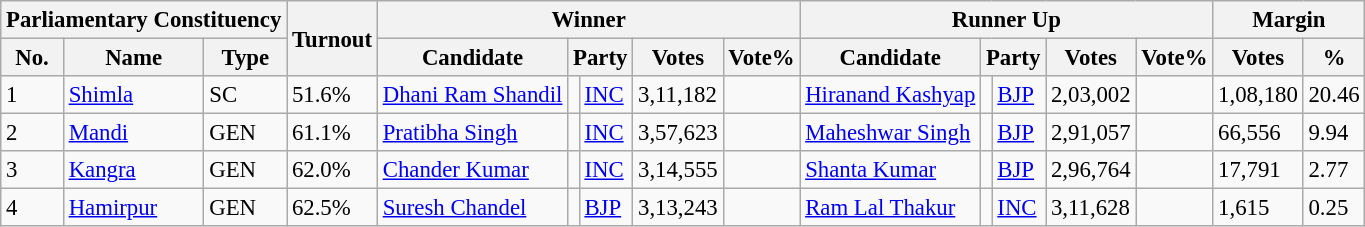<table class="sortable wikitable" style="font-size: 95%;">
<tr>
<th colspan="3">Parliamentary Constituency</th>
<th rowspan="2">Turnout</th>
<th colspan="5">Winner</th>
<th colspan="5">Runner Up</th>
<th colspan="2">Margin</th>
</tr>
<tr>
<th>No.</th>
<th>Name</th>
<th>Type</th>
<th>Candidate</th>
<th Colspan=2>Party</th>
<th>Votes</th>
<th>Vote%</th>
<th>Candidate</th>
<th Colspan=2>Party</th>
<th>Votes</th>
<th>Vote%</th>
<th>Votes</th>
<th>%</th>
</tr>
<tr>
<td>1</td>
<td><a href='#'>Shimla</a></td>
<td>SC</td>
<td>51.6%</td>
<td><a href='#'>Dhani Ram Shandil</a></td>
<td style=background-color:></td>
<td><a href='#'>INC</a></td>
<td>3,11,182</td>
<td></td>
<td><a href='#'>Hiranand Kashyap</a></td>
<td style=background-color:></td>
<td><a href='#'>BJP</a></td>
<td>2,03,002</td>
<td></td>
<td>1,08,180</td>
<td>20.46</td>
</tr>
<tr>
<td>2</td>
<td><a href='#'>Mandi</a></td>
<td>GEN</td>
<td>61.1%</td>
<td><a href='#'>Pratibha Singh</a></td>
<td style=background-color:></td>
<td><a href='#'>INC</a></td>
<td>3,57,623</td>
<td></td>
<td><a href='#'>Maheshwar Singh</a></td>
<td style=background-color:></td>
<td><a href='#'>BJP</a></td>
<td>2,91,057</td>
<td></td>
<td>66,556</td>
<td>9.94</td>
</tr>
<tr>
<td>3</td>
<td><a href='#'>Kangra</a></td>
<td>GEN</td>
<td>62.0%</td>
<td><a href='#'>Chander Kumar</a></td>
<td style=background-color:></td>
<td><a href='#'>INC</a></td>
<td>3,14,555</td>
<td></td>
<td><a href='#'>Shanta Kumar</a></td>
<td style=background-color:></td>
<td><a href='#'>BJP</a></td>
<td>2,96,764</td>
<td></td>
<td>17,791</td>
<td>2.77</td>
</tr>
<tr>
<td>4</td>
<td><a href='#'>Hamirpur</a></td>
<td>GEN</td>
<td>62.5%</td>
<td><a href='#'>Suresh Chandel</a></td>
<td style=background-color:></td>
<td><a href='#'>BJP</a></td>
<td>3,13,243</td>
<td></td>
<td><a href='#'>Ram Lal Thakur</a></td>
<td style=background-color:></td>
<td><a href='#'>INC</a></td>
<td>3,11,628</td>
<td></td>
<td>1,615</td>
<td>0.25</td>
</tr>
</table>
